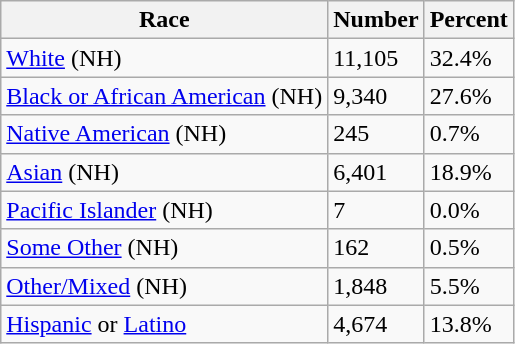<table class="wikitable">
<tr>
<th>Race</th>
<th>Number</th>
<th>Percent</th>
</tr>
<tr>
<td><a href='#'>White</a> (NH)</td>
<td>11,105</td>
<td>32.4%</td>
</tr>
<tr>
<td><a href='#'>Black or African American</a> (NH)</td>
<td>9,340</td>
<td>27.6%</td>
</tr>
<tr>
<td><a href='#'>Native American</a> (NH)</td>
<td>245</td>
<td>0.7%</td>
</tr>
<tr>
<td><a href='#'>Asian</a> (NH)</td>
<td>6,401</td>
<td>18.9%</td>
</tr>
<tr>
<td><a href='#'>Pacific Islander</a> (NH)</td>
<td>7</td>
<td>0.0%</td>
</tr>
<tr>
<td><a href='#'>Some Other</a> (NH)</td>
<td>162</td>
<td>0.5%</td>
</tr>
<tr>
<td><a href='#'>Other/Mixed</a> (NH)</td>
<td>1,848</td>
<td>5.5%</td>
</tr>
<tr>
<td><a href='#'>Hispanic</a> or <a href='#'>Latino</a></td>
<td>4,674</td>
<td>13.8%</td>
</tr>
</table>
